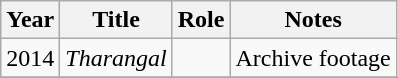<table class="wikitable sortable">
<tr>
<th>Year</th>
<th>Title</th>
<th>Role</th>
<th class="unsortable">Notes</th>
</tr>
<tr>
<td>2014</td>
<td><em>Tharangal</em></td>
<td></td>
<td>Archive footage</td>
</tr>
<tr>
</tr>
</table>
